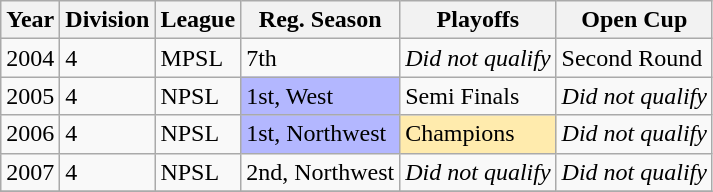<table class="wikitable">
<tr>
<th>Year</th>
<th>Division</th>
<th>League</th>
<th>Reg. Season</th>
<th>Playoffs</th>
<th>Open Cup</th>
</tr>
<tr>
<td>2004</td>
<td>4</td>
<td>MPSL</td>
<td>7th</td>
<td><em>Did not qualify</em></td>
<td>Second Round</td>
</tr>
<tr>
<td>2005</td>
<td>4</td>
<td>NPSL</td>
<td bgcolor="B3B7FF">1st, West</td>
<td>Semi Finals</td>
<td><em>Did not qualify</em></td>
</tr>
<tr>
<td>2006</td>
<td>4</td>
<td>NPSL</td>
<td bgcolor="B3B7FF">1st, Northwest</td>
<td bgcolor="FFEBAD">Champions</td>
<td><em>Did not qualify</em></td>
</tr>
<tr>
<td>2007</td>
<td>4</td>
<td>NPSL</td>
<td>2nd, Northwest</td>
<td><em>Did not qualify</em></td>
<td><em>Did not qualify</em></td>
</tr>
<tr>
</tr>
</table>
